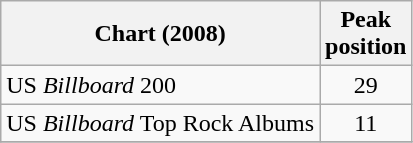<table class="wikitable">
<tr>
<th>Chart (2008)</th>
<th>Peak<br>position</th>
</tr>
<tr>
<td>US <em>Billboard</em> 200</td>
<td align="center">29</td>
</tr>
<tr>
<td>US <em>Billboard</em> Top Rock Albums</td>
<td align="center">11</td>
</tr>
<tr>
</tr>
</table>
